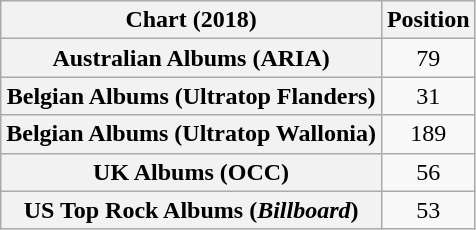<table class="wikitable sortable plainrowheaders" style="text-align:center">
<tr>
<th scope="col">Chart (2018)</th>
<th scope="col">Position</th>
</tr>
<tr>
<th scope="row">Australian Albums (ARIA)</th>
<td>79</td>
</tr>
<tr>
<th scope="row">Belgian Albums (Ultratop Flanders)</th>
<td>31</td>
</tr>
<tr>
<th scope="row">Belgian Albums (Ultratop Wallonia)</th>
<td>189</td>
</tr>
<tr>
<th scope="row">UK Albums (OCC)</th>
<td>56</td>
</tr>
<tr>
<th scope="row">US Top Rock Albums (<em>Billboard</em>)</th>
<td>53</td>
</tr>
</table>
